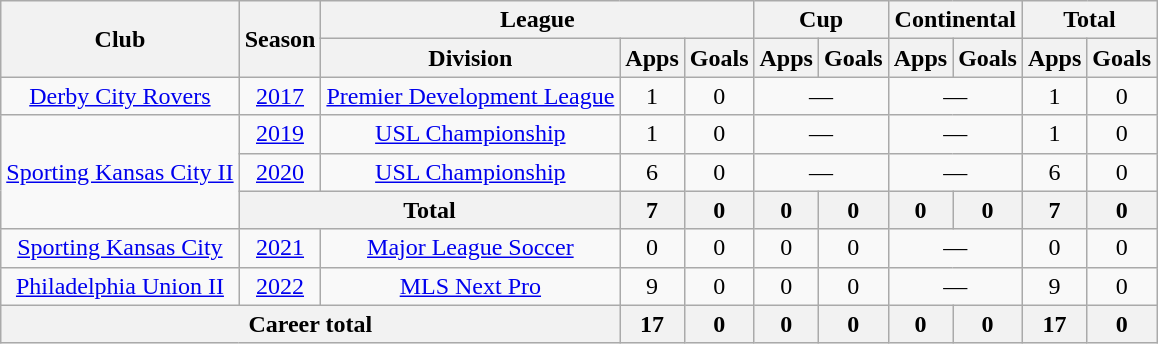<table class=wikitable style=text-align:center>
<tr>
<th rowspan=2>Club</th>
<th rowspan=2>Season</th>
<th colspan=3>League</th>
<th colspan=2>Cup</th>
<th colspan=2>Continental</th>
<th colspan=2>Total</th>
</tr>
<tr>
<th>Division</th>
<th>Apps</th>
<th>Goals</th>
<th>Apps</th>
<th>Goals</th>
<th>Apps</th>
<th>Goals</th>
<th>Apps</th>
<th>Goals</th>
</tr>
<tr>
<td rowspan=1><a href='#'>Derby City Rovers</a></td>
<td><a href='#'>2017</a></td>
<td><a href='#'>Premier Development League</a></td>
<td>1</td>
<td>0</td>
<td colspan=2>—</td>
<td colspan=2>—</td>
<td>1</td>
<td>0</td>
</tr>
<tr>
<td rowspan=3><a href='#'>Sporting Kansas City II</a></td>
<td><a href='#'>2019</a></td>
<td><a href='#'>USL Championship</a></td>
<td>1</td>
<td>0</td>
<td colspan=2>—</td>
<td colspan=2>—</td>
<td>1</td>
<td>0</td>
</tr>
<tr>
<td><a href='#'>2020</a></td>
<td><a href='#'>USL Championship</a></td>
<td>6</td>
<td>0</td>
<td colspan=2>—</td>
<td colspan=2>—</td>
<td>6</td>
<td>0</td>
</tr>
<tr>
<th colspan=2>Total</th>
<th>7</th>
<th>0</th>
<th>0</th>
<th>0</th>
<th>0</th>
<th>0</th>
<th>7</th>
<th>0</th>
</tr>
<tr>
<td rowspan=1><a href='#'>Sporting Kansas City</a></td>
<td><a href='#'>2021</a></td>
<td><a href='#'>Major League Soccer</a></td>
<td>0</td>
<td>0</td>
<td>0</td>
<td>0</td>
<td colspan=2>—</td>
<td>0</td>
<td>0</td>
</tr>
<tr>
<td rowspan=1><a href='#'>Philadelphia Union II</a></td>
<td><a href='#'>2022</a></td>
<td><a href='#'>MLS Next Pro</a></td>
<td>9</td>
<td>0</td>
<td>0</td>
<td>0</td>
<td colspan=2>—</td>
<td>9</td>
<td>0</td>
</tr>
<tr>
<th colspan=3>Career total</th>
<th>17</th>
<th>0</th>
<th>0</th>
<th>0</th>
<th>0</th>
<th>0</th>
<th>17</th>
<th>0</th>
</tr>
</table>
